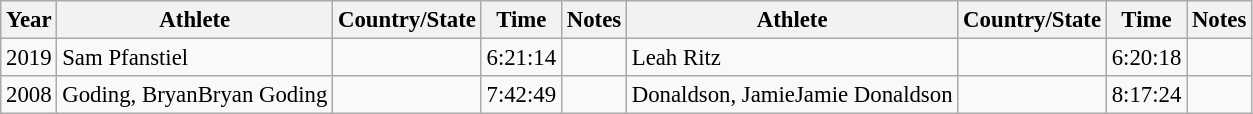<table class="wikitable sortable" style="font-size:95%;">
<tr>
<th>Year</th>
<th>Athlete</th>
<th>Country/State</th>
<th>Time</th>
<th>Notes</th>
<th>Athlete</th>
<th>Country/State</th>
<th>Time</th>
<th>Notes</th>
</tr>
<tr>
<td>2019</td>
<td>Sam Pfanstiel</td>
<td><span></span></td>
<td>6:21:14</td>
<td></td>
<td>Leah Ritz</td>
<td><span></span></td>
<td>6:20:18</td>
<td></td>
</tr>
<tr>
<td>2008</td>
<td><span>Goding, Bryan</span>Bryan Goding</td>
<td><span></span></td>
<td>7:42:49</td>
<td></td>
<td><span>Donaldson, Jamie</span>Jamie Donaldson</td>
<td><span></span></td>
<td>8:17:24</td>
<td></td>
</tr>
</table>
